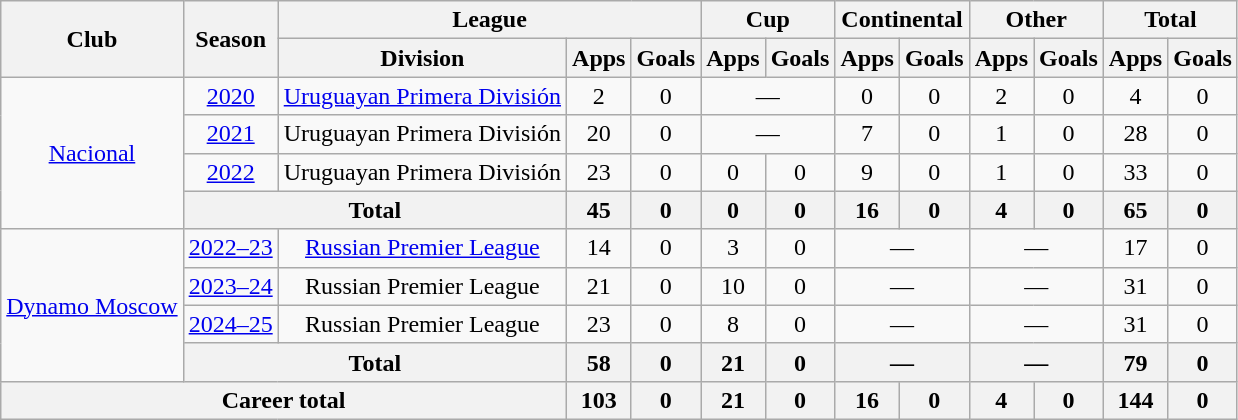<table class="wikitable" style="text-align: center">
<tr>
<th rowspan="2">Club</th>
<th rowspan="2">Season</th>
<th colspan="3">League</th>
<th colspan="2">Cup</th>
<th colspan="2">Continental</th>
<th colspan="2">Other</th>
<th colspan="2">Total</th>
</tr>
<tr>
<th>Division</th>
<th>Apps</th>
<th>Goals</th>
<th>Apps</th>
<th>Goals</th>
<th>Apps</th>
<th>Goals</th>
<th>Apps</th>
<th>Goals</th>
<th>Apps</th>
<th>Goals</th>
</tr>
<tr>
<td rowspan="4"><a href='#'>Nacional</a></td>
<td><a href='#'>2020</a></td>
<td><a href='#'>Uruguayan Primera División</a></td>
<td>2</td>
<td>0</td>
<td colspan="2">—</td>
<td>0</td>
<td>0</td>
<td>2</td>
<td>0</td>
<td>4</td>
<td>0</td>
</tr>
<tr>
<td><a href='#'>2021</a></td>
<td>Uruguayan Primera División</td>
<td>20</td>
<td>0</td>
<td colspan="2">—</td>
<td>7</td>
<td>0</td>
<td>1</td>
<td>0</td>
<td>28</td>
<td>0</td>
</tr>
<tr>
<td><a href='#'>2022</a></td>
<td>Uruguayan Primera División</td>
<td>23</td>
<td>0</td>
<td>0</td>
<td>0</td>
<td>9</td>
<td>0</td>
<td>1</td>
<td>0</td>
<td>33</td>
<td>0</td>
</tr>
<tr>
<th colspan="2">Total</th>
<th>45</th>
<th>0</th>
<th>0</th>
<th>0</th>
<th>16</th>
<th>0</th>
<th>4</th>
<th>0</th>
<th>65</th>
<th>0</th>
</tr>
<tr>
<td rowspan="4"><a href='#'>Dynamo Moscow</a></td>
<td><a href='#'>2022–23</a></td>
<td><a href='#'>Russian Premier League</a></td>
<td>14</td>
<td>0</td>
<td>3</td>
<td>0</td>
<td colspan="2">—</td>
<td colspan="2">—</td>
<td>17</td>
<td>0</td>
</tr>
<tr>
<td><a href='#'>2023–24</a></td>
<td>Russian Premier League</td>
<td>21</td>
<td>0</td>
<td>10</td>
<td>0</td>
<td colspan="2">—</td>
<td colspan="2">—</td>
<td>31</td>
<td>0</td>
</tr>
<tr>
<td><a href='#'>2024–25</a></td>
<td>Russian Premier League</td>
<td>23</td>
<td>0</td>
<td>8</td>
<td>0</td>
<td colspan="2">—</td>
<td colspan="2">—</td>
<td>31</td>
<td>0</td>
</tr>
<tr>
<th colspan="2">Total</th>
<th>58</th>
<th>0</th>
<th>21</th>
<th>0</th>
<th colspan="2">—</th>
<th colspan="2">—</th>
<th>79</th>
<th>0</th>
</tr>
<tr>
<th colspan="3">Career total</th>
<th>103</th>
<th>0</th>
<th>21</th>
<th>0</th>
<th>16</th>
<th>0</th>
<th>4</th>
<th>0</th>
<th>144</th>
<th>0</th>
</tr>
</table>
